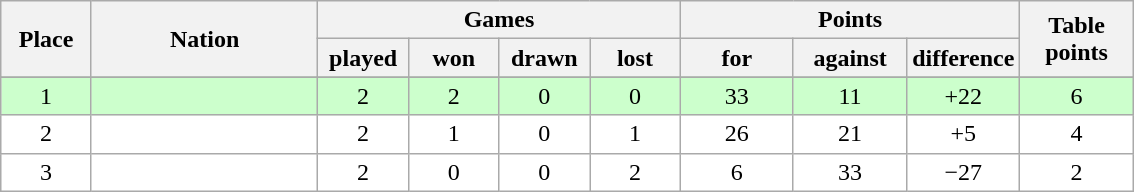<table class="wikitable">
<tr>
<th rowspan=2 width="8%">Place</th>
<th rowspan=2 width="20%">Nation</th>
<th colspan=4 width="32%">Games</th>
<th colspan=3 width="30%">Points</th>
<th rowspan=2 width="10%">Table<br>points</th>
</tr>
<tr>
<th width="8%">played</th>
<th width="8%">won</th>
<th width="8%">drawn</th>
<th width="8%">lost</th>
<th width="10%">for</th>
<th width="10%">against</th>
<th width="10%">difference</th>
</tr>
<tr>
</tr>
<tr bgcolor=#ccffcc align=center>
<td>1</td>
<td align=left><strong></strong></td>
<td>2</td>
<td>2</td>
<td>0</td>
<td>0</td>
<td>33</td>
<td>11</td>
<td>+22</td>
<td>6</td>
</tr>
<tr bgcolor=#ffffff align=center>
<td>2</td>
<td align=left></td>
<td>2</td>
<td>1</td>
<td>0</td>
<td>1</td>
<td>26</td>
<td>21</td>
<td>+5</td>
<td>4</td>
</tr>
<tr bgcolor=#ffffff align=center>
<td>3</td>
<td align=left></td>
<td>2</td>
<td>0</td>
<td>0</td>
<td>2</td>
<td>6</td>
<td>33</td>
<td>−27</td>
<td>2</td>
</tr>
</table>
